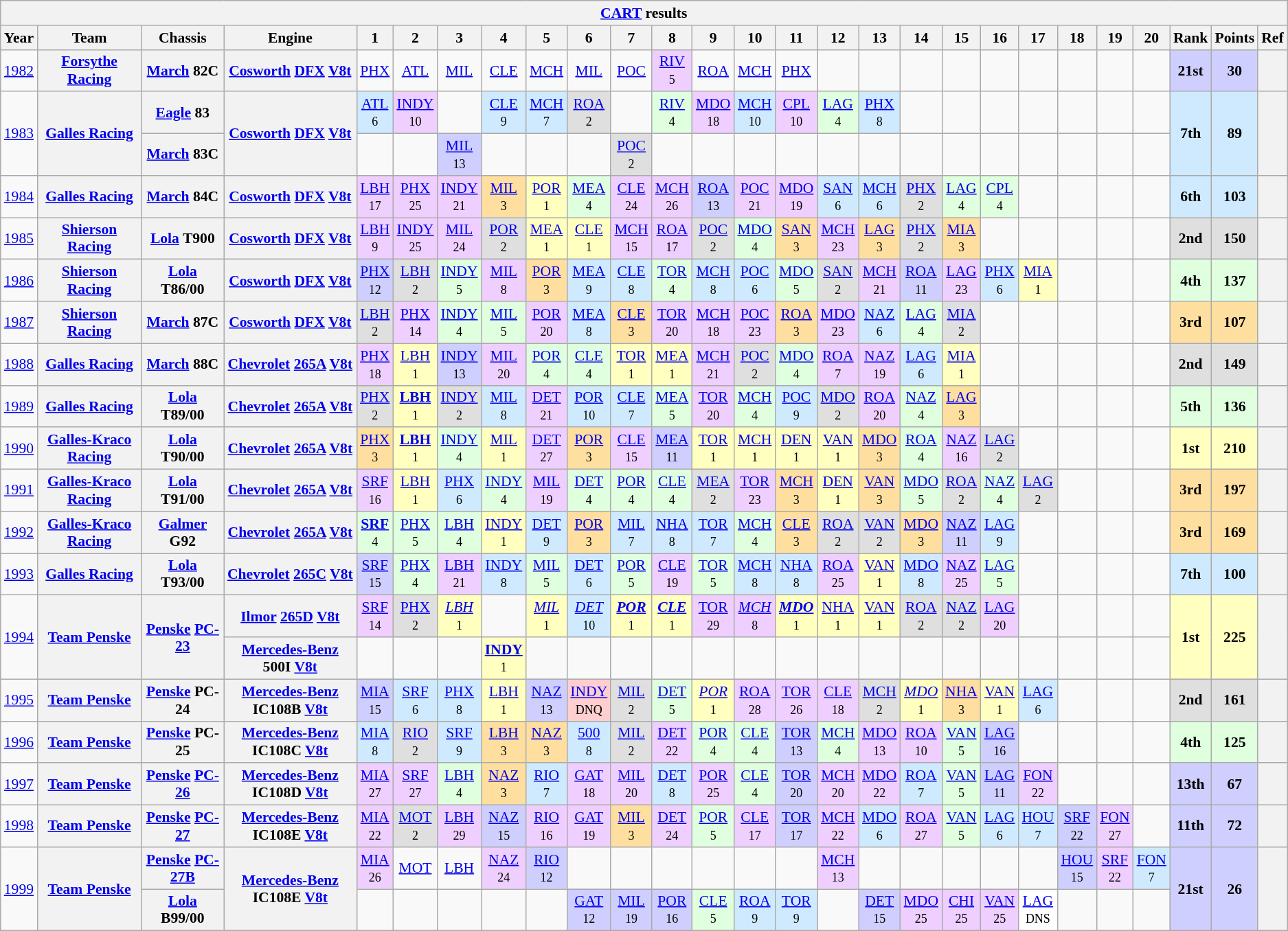<table class="wikitable" style="text-align:center; font-size:90%">
<tr>
<th colspan=45><a href='#'>CART</a> results</th>
</tr>
<tr>
<th>Year</th>
<th>Team</th>
<th>Chassis</th>
<th>Engine</th>
<th>1</th>
<th>2</th>
<th>3</th>
<th>4</th>
<th>5</th>
<th>6</th>
<th>7</th>
<th>8</th>
<th>9</th>
<th>10</th>
<th>11</th>
<th>12</th>
<th>13</th>
<th>14</th>
<th>15</th>
<th>16</th>
<th>17</th>
<th>18</th>
<th>19</th>
<th>20</th>
<th>Rank</th>
<th>Points</th>
<th>Ref</th>
</tr>
<tr>
<td><a href='#'>1982</a></td>
<th><a href='#'>Forsythe Racing</a></th>
<th><a href='#'>March</a> 82C</th>
<th><a href='#'>Cosworth</a> <a href='#'>DFX</a> <a href='#'>V8</a><a href='#'>t</a></th>
<td><a href='#'>PHX</a><br><small></small></td>
<td><a href='#'>ATL</a><br><small></small></td>
<td><a href='#'>MIL</a><br><small></small></td>
<td><a href='#'>CLE</a><br><small></small></td>
<td><a href='#'>MCH</a><br><small></small></td>
<td><a href='#'>MIL</a><br><small></small></td>
<td><a href='#'>POC</a><br><small></small></td>
<td style="background:#EFCFFF;"><a href='#'>RIV</a><br><small>5</small></td>
<td><a href='#'>ROA</a><br><small></small></td>
<td><a href='#'>MCH</a><br><small></small></td>
<td><a href='#'>PHX</a><br><small></small></td>
<td></td>
<td></td>
<td></td>
<td></td>
<td></td>
<td></td>
<td></td>
<td></td>
<td></td>
<td style="background:#CFCFFF;"><strong>21st</strong></td>
<td style="background:#CFCFFF;"><strong>30</strong></td>
<th></th>
</tr>
<tr>
<td rowspan=2><a href='#'>1983</a></td>
<th rowspan=2><a href='#'>Galles Racing</a></th>
<th><a href='#'>Eagle</a> 83</th>
<th rowspan=2><a href='#'>Cosworth</a> <a href='#'>DFX</a> <a href='#'>V8</a><a href='#'>t</a></th>
<td style="background:#CFEAFF;"><a href='#'>ATL</a><br><small>6</small></td>
<td style="background:#EFCFFF;"><a href='#'>INDY</a><br><small>10</small></td>
<td></td>
<td style="background:#CFEAFF;"><a href='#'>CLE</a><br><small>9</small></td>
<td style="background:#CFEAFF;"><a href='#'>MCH</a><br><small>7</small></td>
<td style="background:#DFDFDF;"><a href='#'>ROA</a><br><small>2</small></td>
<td></td>
<td style="background:#DFFFDF;"><a href='#'>RIV</a><br><small>4</small></td>
<td style="background:#EFCFFF;"><a href='#'>MDO</a><br><small>18</small></td>
<td style="background:#CFEAFF;"><a href='#'>MCH</a><br><small>10</small></td>
<td style="background:#EFCFFF;"><a href='#'>CPL</a><br><small>10</small></td>
<td style="background:#DFFFDF;"><a href='#'>LAG</a><br><small>4</small></td>
<td style="background:#CFEAFF;"><a href='#'>PHX</a><br><small>8</small></td>
<td></td>
<td></td>
<td></td>
<td></td>
<td></td>
<td></td>
<td></td>
<td rowspan=2 style="background:#CFEAFF;"><strong>7th</strong></td>
<td rowspan=2 style="background:#CFEAFF;"><strong>89</strong></td>
<th rowspan=2></th>
</tr>
<tr>
<th><a href='#'>March</a> 83C</th>
<td></td>
<td></td>
<td style="background:#CFCFFF;"><a href='#'>MIL</a><br><small>13</small></td>
<td></td>
<td></td>
<td></td>
<td style="background:#DFDFDF;"><a href='#'>POC</a><br><small>2</small></td>
<td></td>
<td></td>
<td></td>
<td></td>
<td></td>
<td></td>
<td></td>
<td></td>
<td></td>
<td></td>
<td></td>
<td></td>
<td></td>
</tr>
<tr>
<td><a href='#'>1984</a></td>
<th><a href='#'>Galles Racing</a></th>
<th><a href='#'>March</a> 84C</th>
<th><a href='#'>Cosworth</a> <a href='#'>DFX</a> <a href='#'>V8</a><a href='#'>t</a></th>
<td style="background:#EFCFFF;"><a href='#'>LBH</a><br><small>17</small></td>
<td style="background:#EFCFFF;"><a href='#'>PHX</a><br><small>25</small></td>
<td style="background:#EFCFFF;"><a href='#'>INDY</a><br><small>21</small></td>
<td style="background:#FFDF9F;"><a href='#'>MIL</a><br><small>3</small></td>
<td style="background:#FFFFBF;"><a href='#'>POR</a><br><small>1</small></td>
<td style="background:#DFFFDF;"><a href='#'>MEA</a><br><small>4</small></td>
<td style="background:#EFCFFF;"><a href='#'>CLE</a><br><small>24</small></td>
<td style="background:#EFCFFF;"><a href='#'>MCH</a><br><small>26</small></td>
<td style="background:#CFCFFF;"><a href='#'>ROA</a><br><small>13</small></td>
<td style="background:#EFCFFF;"><a href='#'>POC</a><br><small>21</small></td>
<td style="background:#EFCFFF;"><a href='#'>MDO</a><br><small>19</small></td>
<td style="background:#CFEAFF;"><a href='#'>SAN</a><br><small>6</small></td>
<td style="background:#CFEAFF;"><a href='#'>MCH</a><br><small>6</small></td>
<td style="background:#DFDFDF;"><a href='#'>PHX</a><br><small>2</small></td>
<td style="background:#DFFFDF;"><a href='#'>LAG</a><br><small>4</small></td>
<td style="background:#DFFFDF;"><a href='#'>CPL</a><br><small>4</small></td>
<td></td>
<td></td>
<td></td>
<td></td>
<td style="background:#CFEAFF;"><strong>6th</strong></td>
<td style="background:#CFEAFF;"><strong>103</strong></td>
<th></th>
</tr>
<tr>
<td><a href='#'>1985</a></td>
<th><a href='#'>Shierson Racing</a></th>
<th><a href='#'>Lola</a> T900</th>
<th><a href='#'>Cosworth</a> <a href='#'>DFX</a> <a href='#'>V8</a><a href='#'>t</a></th>
<td style="background:#EFCFFF;"><a href='#'>LBH</a><br><small>9</small></td>
<td style="background:#EFCFFF;"><a href='#'>INDY</a><br><small>25</small></td>
<td style="background:#EFCFFF;"><a href='#'>MIL</a><br><small>24</small></td>
<td style="background:#DFDFDF;"><a href='#'>POR</a><br><small>2</small></td>
<td style="background:#FFFFBF;"><a href='#'>MEA</a><br><small>1</small></td>
<td style="background:#FFFFBF;"><a href='#'>CLE</a><br><small>1</small></td>
<td style="background:#EFCFFF;"><a href='#'>MCH</a><br><small>15</small></td>
<td style="background:#EFCFFF;"><a href='#'>ROA</a><br><small>17</small></td>
<td style="background:#DFDFDF;"><a href='#'>POC</a><br><small>2</small></td>
<td style="background:#DFFFDF;"><a href='#'>MDO</a><br><small>4</small></td>
<td style="background:#FFDF9F;"><a href='#'>SAN</a><br><small>3</small></td>
<td style="background:#EFCFFF;"><a href='#'>MCH</a><br><small>23</small></td>
<td style="background:#FFDF9F;"><a href='#'>LAG</a><br><small>3</small></td>
<td style="background:#DFDFDF;"><a href='#'>PHX</a><br><small>2</small></td>
<td style="background:#FFDF9F;"><a href='#'>MIA</a><br><small>3</small></td>
<td></td>
<td></td>
<td></td>
<td></td>
<td></td>
<td style="background:#DFDFDF;"><strong>2nd</strong></td>
<td style="background:#DFDFDF;"><strong>150</strong></td>
<th></th>
</tr>
<tr>
<td><a href='#'>1986</a></td>
<th><a href='#'>Shierson Racing</a></th>
<th><a href='#'>Lola</a> T86/00</th>
<th><a href='#'>Cosworth</a> <a href='#'>DFX</a> <a href='#'>V8</a><a href='#'>t</a></th>
<td style="background:#CFCFFF;"><a href='#'>PHX</a><br><small>12</small></td>
<td style="background:#DFDFDF;"><a href='#'>LBH</a><br><small>2</small></td>
<td style="background:#DFFFDF;"><a href='#'>INDY</a><br><small>5</small></td>
<td style="background:#EFCFFF;"><a href='#'>MIL</a><br><small>8</small></td>
<td style="background:#FFDF9F;"><a href='#'>POR</a><br><small>3</small></td>
<td style="background:#CFEAFF;"><a href='#'>MEA</a><br><small>9</small></td>
<td style="background:#CFEAFF;"><a href='#'>CLE</a><br><small>8</small></td>
<td style="background:#DFFFDF;"><a href='#'>TOR</a><br><small>4</small></td>
<td style="background:#CFEAFF;"><a href='#'>MCH</a><br><small>8</small></td>
<td style="background:#CFEAFF;"><a href='#'>POC</a><br><small>6</small></td>
<td style="background:#DFFFDF;"><a href='#'>MDO</a><br><small>5</small></td>
<td style="background:#DFDFDF;"><a href='#'>SAN</a><br><small>2</small></td>
<td style="background:#EFCFFF;"><a href='#'>MCH</a><br><small>21</small></td>
<td style="background:#CFCFFF;"><a href='#'>ROA</a><br><small>11</small></td>
<td style="background:#EFCFFF;"><a href='#'>LAG</a><br><small>23</small></td>
<td style="background:#CFEAFF;"><a href='#'>PHX</a><br><small>6</small></td>
<td style="background:#FFFFBF;"><a href='#'>MIA</a><br><small>1</small></td>
<td></td>
<td></td>
<td></td>
<td style="background:#DFFFDF;"><strong>4th</strong></td>
<td style="background:#DFFFDF;"><strong>137</strong></td>
<th></th>
</tr>
<tr>
<td><a href='#'>1987</a></td>
<th><a href='#'>Shierson Racing</a></th>
<th><a href='#'>March</a> 87C</th>
<th><a href='#'>Cosworth</a> <a href='#'>DFX</a> <a href='#'>V8</a><a href='#'>t</a></th>
<td style="background:#DFDFDF;"><a href='#'>LBH</a><br><small>2</small></td>
<td style="background:#EFCFFF;"><a href='#'>PHX</a><br><small>14</small></td>
<td style="background:#DFFFDF;"><a href='#'>INDY</a><br><small>4</small></td>
<td style="background:#DFFFDF;"><a href='#'>MIL</a><br><small>5</small></td>
<td style="background:#EFCFFF;"><a href='#'>POR</a><br><small>20</small></td>
<td style="background:#CFEAFF;"><a href='#'>MEA</a><br><small>8</small></td>
<td style="background:#FFDF9F;"><a href='#'>CLE</a><br><small>3</small></td>
<td style="background:#EFCFFF;"><a href='#'>TOR</a><br><small>20</small></td>
<td style="background:#EFCFFF;"><a href='#'>MCH</a><br><small>18</small></td>
<td style="background:#EFCFFF;"><a href='#'>POC</a><br><small>23</small></td>
<td style="background:#FFDF9F;"><a href='#'>ROA</a><br><small>3</small></td>
<td style="background:#EFCFFF;"><a href='#'>MDO</a><br><small>23</small></td>
<td style="background:#CFEAFF;"><a href='#'>NAZ</a><br><small>6</small></td>
<td style="background:#DFFFDF;"><a href='#'>LAG</a><br><small>4</small></td>
<td style="background:#DFDFDF;"><a href='#'>MIA</a><br><small>2</small></td>
<td></td>
<td></td>
<td></td>
<td></td>
<td></td>
<td style="background:#FFDF9F;"><strong>3rd</strong></td>
<td style="background:#FFDF9F;"><strong>107</strong></td>
<th></th>
</tr>
<tr>
<td><a href='#'>1988</a></td>
<th><a href='#'>Galles Racing</a></th>
<th><a href='#'>March</a> 88C</th>
<th><a href='#'>Chevrolet</a> <a href='#'>265A</a> <a href='#'>V8</a><a href='#'>t</a></th>
<td style="background:#EFCFFF;"><a href='#'>PHX</a><br><small>18</small></td>
<td style="background:#FFFFBF;"><a href='#'>LBH</a><br><small>1</small></td>
<td style="background:#CFCFFF;"><a href='#'>INDY</a><br><small>13</small></td>
<td style="background:#EFCFFF;"><a href='#'>MIL</a><br><small>20</small></td>
<td style="background:#DFFFDF;"><a href='#'>POR</a><br><small>4</small></td>
<td style="background:#DFFFDF;"><a href='#'>CLE</a><br><small>4</small></td>
<td style="background:#FFFFBF;"><a href='#'>TOR</a><br><small>1</small></td>
<td style="background:#FFFFBF;"><a href='#'>MEA</a><br><small>1</small></td>
<td style="background:#EFCFFF;"><a href='#'>MCH</a><br><small>21</small></td>
<td style="background:#DFDFDF;"><a href='#'>POC</a><br><small>2</small></td>
<td style="background:#DFFFDF;"><a href='#'>MDO</a><br><small>4</small></td>
<td style="background:#EFCFFF;"><a href='#'>ROA</a><br><small>7</small></td>
<td style="background:#EFCFFF;"><a href='#'>NAZ</a><br><small>19</small></td>
<td style="background:#CFEAFF;"><a href='#'>LAG</a><br><small>6</small></td>
<td style="background:#FFFFBF;"><a href='#'>MIA</a><br><small>1</small></td>
<td></td>
<td></td>
<td></td>
<td></td>
<td></td>
<td style="background:#DFDFDF;"><strong>2nd</strong></td>
<td style="background:#DFDFDF;"><strong>149</strong></td>
<th></th>
</tr>
<tr>
<td><a href='#'>1989</a></td>
<th><a href='#'>Galles Racing</a></th>
<th><a href='#'>Lola</a> T89/00</th>
<th><a href='#'>Chevrolet</a> <a href='#'>265A</a> <a href='#'>V8</a><a href='#'>t</a></th>
<td style="background:#DFDFDF;"><a href='#'>PHX</a><br><small>2</small></td>
<td style="background:#FFFFBF;"><strong><a href='#'>LBH</a></strong><br><small>1</small></td>
<td style="background:#DFDFDF;"><a href='#'>INDY</a><br><small>2</small></td>
<td style="background:#CFEAFF;"><a href='#'>MIL</a><br><small>8</small></td>
<td style="background:#EFCFFF;"><a href='#'>DET</a><br><small>21</small></td>
<td style="background:#CFEAFF;"><a href='#'>POR</a><br><small>10</small></td>
<td style="background:#CFEAFF;"><a href='#'>CLE</a><br><small>7</small></td>
<td style="background:#DFFFDF;"><a href='#'>MEA</a><br><small>5</small></td>
<td style="background:#EFCFFF;"><a href='#'>TOR</a><br><small>20</small></td>
<td style="background:#DFFFDF;"><a href='#'>MCH</a><br><small>4</small></td>
<td style="background:#CFEAFF;"><a href='#'>POC</a><br><small>9</small></td>
<td style="background:#DFDFDF;"><a href='#'>MDO</a><br><small>2</small></td>
<td style="background:#EFCFFF;"><a href='#'>ROA</a><br><small>20</small></td>
<td style="background:#DFFFDF;"><a href='#'>NAZ</a><br><small>4</small></td>
<td style="background:#FFDF9F;"><a href='#'>LAG</a><br><small>3</small></td>
<td></td>
<td></td>
<td></td>
<td></td>
<td></td>
<td style="background:#DFFFDF;"><strong>5th</strong></td>
<td style="background:#DFFFDF;"><strong>136</strong></td>
<th></th>
</tr>
<tr>
<td><a href='#'>1990</a></td>
<th><a href='#'>Galles-Kraco Racing</a></th>
<th><a href='#'>Lola</a> T90/00</th>
<th><a href='#'>Chevrolet</a> <a href='#'>265A</a> <a href='#'>V8</a><a href='#'>t</a></th>
<td style="background:#FFDF9F;"><a href='#'>PHX</a><br><small>3</small></td>
<td style="background:#FFFFBF;"><strong><a href='#'>LBH</a></strong><br><small>1</small></td>
<td style="background:#DFFFDF;"><a href='#'>INDY</a><br><small>4</small></td>
<td style="background:#FFFFBF;"><a href='#'>MIL</a><br><small>1</small></td>
<td style="background:#EFCFFF;"><a href='#'>DET</a><br><small>27</small></td>
<td style="background:#FFDF9F;"><a href='#'>POR</a><br><small>3</small></td>
<td style="background:#EFCFFF;"><a href='#'>CLE</a><br><small>15</small></td>
<td style="background:#CFCFFF;"><a href='#'>MEA</a><br><small>11</small></td>
<td style="background:#FFFFBF;"><a href='#'>TOR</a><br><small>1</small></td>
<td style="background:#FFFFBF;"><a href='#'>MCH</a><br><small>1</small></td>
<td style="background:#FFFFBF;"><a href='#'>DEN</a><br><small>1</small></td>
<td style="background:#FFFFBF;"><a href='#'>VAN</a><br><small>1</small></td>
<td style="background:#FFDF9F;"><a href='#'>MDO</a><br><small>3</small></td>
<td style="background:#DFFFDF;"><a href='#'>ROA</a><br><small>4</small></td>
<td style="background:#EFCFFF;"><a href='#'>NAZ</a><br><small>16</small></td>
<td style="background:#DFDFDF;"><a href='#'>LAG</a><br><small>2</small></td>
<td></td>
<td></td>
<td></td>
<td></td>
<td style="background:#FFFFBF;"><strong>1st</strong></td>
<td style="background:#FFFFBF;"><strong>210</strong></td>
<th></th>
</tr>
<tr>
<td><a href='#'>1991</a></td>
<th><a href='#'>Galles-Kraco Racing</a></th>
<th><a href='#'>Lola</a> T91/00</th>
<th><a href='#'>Chevrolet</a> <a href='#'>265A</a> <a href='#'>V8</a><a href='#'>t</a></th>
<td style="background:#EFCFFF;"><a href='#'>SRF</a><br><small>16</small></td>
<td style="background:#FFFFBF;"><a href='#'>LBH</a><br><small>1</small></td>
<td style="background:#CFEAFF;"><a href='#'>PHX</a><br><small>6</small></td>
<td style="background:#DFFFDF;"><a href='#'>INDY</a><br><small>4</small></td>
<td style="background:#EFCFFF;"><a href='#'>MIL</a><br><small>19</small></td>
<td style="background:#DFFFDF;"><a href='#'>DET</a><br><small>4</small></td>
<td style="background:#DFFFDF;"><a href='#'>POR</a><br><small>4</small></td>
<td style="background:#DFFFDF;"><a href='#'>CLE</a><br><small>4</small></td>
<td style="background:#DFDFDF;"><a href='#'>MEA</a><br><small>2</small></td>
<td style="background:#EFCFFF;"><a href='#'>TOR</a><br><small>23</small></td>
<td style="background:#FFDF9F;"><a href='#'>MCH</a><br><small>3</small></td>
<td style="background:#FFFFBF;"><a href='#'>DEN</a><br><small>1</small></td>
<td style="background:#FFDF9F;"><a href='#'>VAN</a><br><small>3</small></td>
<td style="background:#DFFFDF;"><a href='#'>MDO</a><br><small>5</small></td>
<td style="background:#DFDFDF;"><a href='#'>ROA</a><br><small>2</small></td>
<td style="background:#DFFFDF;"><a href='#'>NAZ</a><br><small>4</small></td>
<td style="background:#DFDFDF;"><a href='#'>LAG</a><br><small>2</small></td>
<td></td>
<td></td>
<td></td>
<td style="background:#FFDF9F;"><strong>3rd</strong></td>
<td style="background:#FFDF9F;"><strong>197</strong></td>
<th></th>
</tr>
<tr>
<td><a href='#'>1992</a></td>
<th><a href='#'>Galles-Kraco Racing</a></th>
<th><a href='#'>Galmer</a> G92</th>
<th><a href='#'>Chevrolet</a> <a href='#'>265A</a> <a href='#'>V8</a><a href='#'>t</a></th>
<td style="background:#DFFFDF;"><strong><a href='#'>SRF</a></strong><br><small>4</small></td>
<td style="background:#DFFFDF;"><a href='#'>PHX</a><br><small>5</small></td>
<td style="background:#DFFFDF;"><a href='#'>LBH</a><br><small>4</small></td>
<td style="background:#FFFFBF;"><a href='#'>INDY</a><br><small>1</small></td>
<td style="background:#CFEAFF;"><a href='#'>DET</a><br><small>9</small></td>
<td style="background:#FFDF9F;"><a href='#'>POR</a><br><small>3</small></td>
<td style="background:#CFEAFF;"><a href='#'>MIL</a><br><small>7</small></td>
<td style="background:#CFEAFF;"><a href='#'>NHA</a><br><small>8</small></td>
<td style="background:#CFEAFF;"><a href='#'>TOR</a><br><small>7</small></td>
<td style="background:#DFFFDF;"><a href='#'>MCH</a><br><small>4</small></td>
<td style="background:#FFDF9F;"><a href='#'>CLE</a><br><small>3</small></td>
<td style="background:#DFDFDF;"><a href='#'>ROA</a><br><small>2</small></td>
<td style="background:#DFDFDF;"><a href='#'>VAN</a><br><small>2</small></td>
<td style="background:#FFDF9F;"><a href='#'>MDO</a><br><small>3</small></td>
<td style="background:#CFCFFF;"><a href='#'>NAZ</a><br><small>11</small></td>
<td style="background:#CFEAFF;"><a href='#'>LAG</a><br><small>9</small></td>
<td></td>
<td></td>
<td></td>
<td></td>
<td style="background:#FFDF9F;"><strong>3rd</strong></td>
<td style="background:#FFDF9F;"><strong>169</strong></td>
<th></th>
</tr>
<tr>
<td><a href='#'>1993</a></td>
<th><a href='#'>Galles Racing</a></th>
<th><a href='#'>Lola</a> T93/00</th>
<th><a href='#'>Chevrolet</a> <a href='#'>265C</a> <a href='#'>V8</a><a href='#'>t</a></th>
<td style="background:#CFCFFF;"><a href='#'>SRF</a><br><small>15</small></td>
<td style="background:#DFFFDF;"><a href='#'>PHX</a><br><small>4</small></td>
<td style="background:#EFCFFF;"><a href='#'>LBH</a><br><small>21</small></td>
<td style="background:#CFEAFF;"><a href='#'>INDY</a><br><small>8</small></td>
<td style="background:#DFFFDF;"><a href='#'>MIL</a><br><small>5</small></td>
<td style="background:#CFEAFF;"><a href='#'>DET</a><br><small>6</small></td>
<td style="background:#DFFFDF;"><a href='#'>POR</a><br><small>5</small></td>
<td style="background:#EFCFFF;"><a href='#'>CLE</a><br><small>19</small></td>
<td style="background:#DFFFDF;"><a href='#'>TOR</a><br><small>5</small></td>
<td style="background:#CFEAFF;"><a href='#'>MCH</a><br><small>8</small></td>
<td style="background:#CFEAFF;"><a href='#'>NHA</a><br><small>8</small></td>
<td style="background:#EFCFFF;"><a href='#'>ROA</a><br><small>25</small></td>
<td style="background:#FFFFBF;"><a href='#'>VAN</a><br><small>1</small></td>
<td style="background:#CFEAFF;"><a href='#'>MDO</a><br><small>8</small></td>
<td style="background:#EFCFFF;"><a href='#'>NAZ</a><br><small>25</small></td>
<td style="background:#DFFFDF;"><a href='#'>LAG</a><br><small>5</small></td>
<td></td>
<td></td>
<td></td>
<td></td>
<td style="background:#CFEAFF;"><strong>7th</strong></td>
<td style="background:#CFEAFF;"><strong>100</strong></td>
<th></th>
</tr>
<tr>
<td rowspan=2><a href='#'>1994</a></td>
<th rowspan=2><a href='#'>Team Penske</a></th>
<th rowspan=2><a href='#'>Penske</a> <a href='#'>PC-23</a></th>
<th><a href='#'>Ilmor</a> <a href='#'>265D</a> <a href='#'>V8</a><a href='#'>t</a></th>
<td style="background:#EFCFFF;"><a href='#'>SRF</a><br><small>14</small></td>
<td style="background:#DFDFDF;"><a href='#'>PHX</a><br><small>2</small></td>
<td style="background:#FFFFBF;"><em><a href='#'>LBH</a></em><br><small>1</small></td>
<td></td>
<td style="background:#FFFFBF;"><em><a href='#'>MIL</a></em><br><small>1</small></td>
<td style="background:#CFEAFF;"><em><a href='#'>DET</a></em><br><small>10</small></td>
<td style="background:#FFFFBF;"><strong><em><a href='#'>POR</a></em></strong><br><small>1</small></td>
<td style="background:#FFFFBF;"><strong><em><a href='#'>CLE</a></em></strong><br><small>1</small></td>
<td style="background:#EFCFFF;"><a href='#'>TOR</a><br><small>29</small></td>
<td style="background:#EFCFFF;"><em><a href='#'>MCH</a></em><br><small>8</small></td>
<td style="background:#FFFFBF;"><strong><em><a href='#'>MDO</a></em></strong><br><small>1</small></td>
<td style="background:#FFFFBF;"><a href='#'>NHA</a><br><small>1</small></td>
<td style="background:#FFFFBF;"><a href='#'>VAN</a><br><small>1</small></td>
<td style="background:#DFDFDF;"><a href='#'>ROA</a><br><small>2</small></td>
<td style="background:#DFDFDF;"><a href='#'>NAZ</a><br><small>2</small></td>
<td style="background:#EFCFFF;"><a href='#'>LAG</a><br><small>20</small></td>
<td></td>
<td></td>
<td></td>
<td></td>
<td rowspan=2 style="background:#FFFFBF;"><strong>1st</strong></td>
<td rowspan=2 style="background:#FFFFBF;"><strong>225</strong></td>
<th rowspan=2></th>
</tr>
<tr>
<th><a href='#'>Mercedes-Benz</a> 500I <a href='#'>V8</a><a href='#'>t</a></th>
<td></td>
<td></td>
<td></td>
<td style="background:#FFFFBF;"><strong><a href='#'>INDY</a></strong><br><small>1</small></td>
<td></td>
<td></td>
<td></td>
<td></td>
<td></td>
<td></td>
<td></td>
<td></td>
<td></td>
<td></td>
<td></td>
<td></td>
<td></td>
<td></td>
<td></td>
<td></td>
</tr>
<tr>
<td><a href='#'>1995</a></td>
<th><a href='#'>Team Penske</a></th>
<th><a href='#'>Penske</a> PC-24</th>
<th><a href='#'>Mercedes-Benz</a> IC108B <a href='#'>V8</a><a href='#'>t</a></th>
<td style="background:#CFCFFF;"><a href='#'>MIA</a><br><small>15</small></td>
<td style="background:#CFEAFF;"><a href='#'>SRF</a><br><small>6</small></td>
<td style="background:#CFEAFF;"><a href='#'>PHX</a><br><small>8</small></td>
<td style="background:#FFFFBF;"><a href='#'>LBH</a><br><small>1</small></td>
<td style="background:#CFCFFF;"><a href='#'>NAZ</a><br><small>13</small></td>
<td style="background:#FFCFCF;"><a href='#'>INDY</a><br><small>DNQ</small></td>
<td style="background:#DFDFDF;"><a href='#'>MIL</a><br><small>2</small></td>
<td style="background:#DFFFDF;"><a href='#'>DET</a><br><small>5</small></td>
<td style="background:#FFFFBF;"><em><a href='#'>POR</a></em><br><small>1</small></td>
<td style="background:#EFCFFF;"><a href='#'>ROA</a><br><small>28</small></td>
<td style="background:#EFCFFF;"><a href='#'>TOR</a><br><small>26</small></td>
<td style="background:#EFCFFF;"><a href='#'>CLE</a><br><small>18</small></td>
<td style="background:#DFDFDF;"><a href='#'>MCH</a><br><small>2</small></td>
<td style="background:#FFFFBF;"><em><a href='#'>MDO</a></em><br><small>1</small></td>
<td style="background:#FFDF9F;"><a href='#'>NHA</a><br><small>3</small></td>
<td style="background:#FFFFBF;"><a href='#'>VAN</a><br><small>1</small></td>
<td style="background:#CFEAFF;"><a href='#'>LAG</a><br><small>6</small></td>
<td></td>
<td></td>
<td></td>
<td style="background:#DFDFDF;"><strong>2nd</strong></td>
<td style="background:#DFDFDF;"><strong>161</strong></td>
<th></th>
</tr>
<tr>
<td><a href='#'>1996</a></td>
<th><a href='#'>Team Penske</a></th>
<th><a href='#'>Penske</a> PC-25</th>
<th><a href='#'>Mercedes-Benz</a> IC108C <a href='#'>V8</a><a href='#'>t</a></th>
<td style="background:#CFEAFF;"><a href='#'>MIA</a><br><small>8</small></td>
<td style="background:#DFDFDF;"><a href='#'>RIO</a><br><small>2</small></td>
<td style="background:#CFEAFF;"><a href='#'>SRF</a><br><small>9</small></td>
<td style="background:#FFDF9F;"><a href='#'>LBH</a><br><small>3</small></td>
<td style="background:#FFDF9F;"><a href='#'>NAZ</a><br><small>3</small></td>
<td style="background:#CFEAFF;"><a href='#'>500</a><br><small>8</small></td>
<td style="background:#DFDFDF;"><a href='#'>MIL</a><br><small>2</small></td>
<td style="background:#EFCFFF;"><a href='#'>DET</a><br><small>22</small></td>
<td style="background:#DFFFDF;"><a href='#'>POR</a><br><small>4</small></td>
<td style="background:#DFFFDF;"><a href='#'>CLE</a><br><small>4</small></td>
<td style="background:#CFCFFF;"><a href='#'>TOR</a><br><small>13</small></td>
<td style="background:#DFFFDF;"><a href='#'>MCH</a><br><small>4</small></td>
<td style="background:#EFCFFF;"><a href='#'>MDO</a><br><small>13</small></td>
<td style="background:#EFCFFF;"><a href='#'>ROA</a><br><small>10</small></td>
<td style="background:#DFFFDF;"><a href='#'>VAN</a><br><small>5</small></td>
<td style="background:#CFCFFF;"><a href='#'>LAG</a><br><small>16</small></td>
<td></td>
<td></td>
<td></td>
<td></td>
<td style="background:#DFFFDF;"><strong>4th</strong></td>
<td style="background:#DFFFDF;"><strong>125</strong></td>
<th></th>
</tr>
<tr>
<td><a href='#'>1997</a></td>
<th><a href='#'>Team Penske</a></th>
<th><a href='#'>Penske</a> <a href='#'>PC-26</a></th>
<th><a href='#'>Mercedes-Benz</a> IC108D <a href='#'>V8</a><a href='#'>t</a></th>
<td style="background:#EFCFFF;"><a href='#'>MIA</a><br><small>27</small></td>
<td style="background:#EFCFFF;"><a href='#'>SRF</a><br><small>27</small></td>
<td style="background:#DFFFDF;"><a href='#'>LBH</a><br><small>4</small></td>
<td style="background:#FFDF9F;"><a href='#'>NAZ</a><br><small>3</small></td>
<td style="background:#CFEAFF;"><a href='#'>RIO</a><br><small>7</small></td>
<td style="background:#EFCFFF;"><a href='#'>GAT</a><br><small>18</small></td>
<td style="background:#EFCFFF;"><a href='#'>MIL</a><br><small>20</small></td>
<td style="background:#CFEAFF;"><a href='#'>DET</a><br><small>8</small></td>
<td style="background:#EFCFFF;"><a href='#'>POR</a><br><small>25</small></td>
<td style="background:#DFFFDF;"><a href='#'>CLE</a><br><small>4</small></td>
<td style="background:#CFCFFF;"><a href='#'>TOR</a><br><small>20</small></td>
<td style="background:#EFCFFF;"><a href='#'>MCH</a><br><small>20</small></td>
<td style="background:#EFCFFF;"><a href='#'>MDO</a><br><small>22</small></td>
<td style="background:#CFEAFF;"><a href='#'>ROA</a><br><small>7</small></td>
<td style="background:#DFFFDF;"><a href='#'>VAN</a><br><small>5</small></td>
<td style="background:#CFCFFF;"><a href='#'>LAG</a><br><small>11</small></td>
<td style="background:#EFCFFF;"><a href='#'>FON</a><br><small>22</small></td>
<td></td>
<td></td>
<td></td>
<td style="background:#CFCFFF;"><strong>13th</strong></td>
<td style="background:#CFCFFF;"><strong>67</strong></td>
<th></th>
</tr>
<tr>
<td><a href='#'>1998</a></td>
<th><a href='#'>Team Penske</a></th>
<th><a href='#'>Penske</a> <a href='#'>PC-27</a></th>
<th><a href='#'>Mercedes-Benz</a> IC108E <a href='#'>V8</a><a href='#'>t</a></th>
<td style="background:#EFCFFF;"><a href='#'>MIA</a><br><small>22</small></td>
<td style="background:#DFDFDF;"><a href='#'>MOT</a><br><small>2</small></td>
<td style="background:#EFCFFF;"><a href='#'>LBH</a><br><small>29</small></td>
<td style="background:#CFCFFF;"><a href='#'>NAZ</a><br><small>15</small></td>
<td style="background:#EFCFFF;"><a href='#'>RIO</a><br><small>16</small></td>
<td style="background:#EFCFFF;"><a href='#'>GAT</a><br><small>19</small></td>
<td style="background:#FFDF9F;"><a href='#'>MIL</a><br><small>3</small></td>
<td style="background:#EFCFFF;"><a href='#'>DET</a><br><small>24</small></td>
<td style="background:#DFFFDF;"><a href='#'>POR</a><br><small>5</small></td>
<td style="background:#EFCFFF;"><a href='#'>CLE</a><br><small>17</small></td>
<td style="background:#CFCFFF;"><a href='#'>TOR</a><br><small>17</small></td>
<td style="background:#EFCFFF;"><a href='#'>MCH</a><br><small>22</small></td>
<td style="background:#CFEAFF;"><a href='#'>MDO</a><br><small>6</small></td>
<td style="background:#EFCFFF;"><a href='#'>ROA</a><br><small>27</small></td>
<td style="background:#DFFFDF;"><a href='#'>VAN</a><br><small>5</small></td>
<td style="background:#CFEAFF;"><a href='#'>LAG</a><br><small>6</small></td>
<td style="background:#CFEAFF;"><a href='#'>HOU</a><br><small>7</small></td>
<td style="background:#CFCFFF;"><a href='#'>SRF</a><br><small>22</small></td>
<td style="background:#EFCFFF;"><a href='#'>FON</a><br><small>27</small></td>
<td></td>
<td style="background:#CFCFFF;"><strong>11th</strong></td>
<td style="background:#CFCFFF;"><strong>72</strong></td>
<th></th>
</tr>
<tr>
<td rowspan=2><a href='#'>1999</a></td>
<th rowspan=2><a href='#'>Team Penske</a></th>
<th><a href='#'>Penske</a> <a href='#'>PC-27B</a></th>
<th rowspan=2><a href='#'>Mercedes-Benz</a> IC108E <a href='#'>V8</a><a href='#'>t</a></th>
<td style="background:#EFCFFF;"><a href='#'>MIA</a><br><small>26</small></td>
<td><a href='#'>MOT</a></td>
<td><a href='#'>LBH</a></td>
<td style="background:#EFCFFF;"><a href='#'>NAZ</a><br><small>24</small></td>
<td style="background:#CFCFFF;"><a href='#'>RIO</a><br><small>12</small></td>
<td></td>
<td></td>
<td></td>
<td></td>
<td></td>
<td></td>
<td style="background:#EFCFFF;"><a href='#'>MCH</a><br><small>13</small></td>
<td></td>
<td></td>
<td></td>
<td></td>
<td></td>
<td style="background:#CFCFFF;"><a href='#'>HOU</a><br><small>15</small></td>
<td style="background:#EFCFFF;"><a href='#'>SRF</a><br><small>22</small></td>
<td style="background:#CFEAFF;"><a href='#'>FON</a><br><small>7</small></td>
<td rowspan=2 style="background:#CFCFFF;"><strong>21st</strong></td>
<td rowspan=2 style="background:#CFCFFF;"><strong>26</strong></td>
<th rowspan=2></th>
</tr>
<tr>
<th><a href='#'>Lola</a> B99/00</th>
<td></td>
<td></td>
<td></td>
<td></td>
<td></td>
<td style="background:#CFCFFF;"><a href='#'>GAT</a><br><small>12</small></td>
<td style="background:#CFCFFF;"><a href='#'>MIL</a><br><small>19</small></td>
<td style="background:#CFCFFF;"><a href='#'>POR</a><br><small>16</small></td>
<td style="background:#DFFFDF;"><a href='#'>CLE</a><br><small>5</small></td>
<td style="background:#CFEAFF;"><a href='#'>ROA</a><br><small>9</small></td>
<td style="background:#CFEAFF;"><a href='#'>TOR</a><br><small>9</small></td>
<td></td>
<td style="background:#CFCFFF;"><a href='#'>DET</a><br><small>15</small></td>
<td style="background:#EFCFFF;"><a href='#'>MDO</a><br><small>25</small></td>
<td style="background:#EFCFFF;"><a href='#'>CHI</a><br><small>25</small></td>
<td style="background:#EFCFFF;"><a href='#'>VAN</a><br><small>25</small></td>
<td style="background:#ffffff;"><a href='#'>LAG</a><br><small>DNS</small></td>
<td></td>
<td></td>
<td></td>
</tr>
</table>
